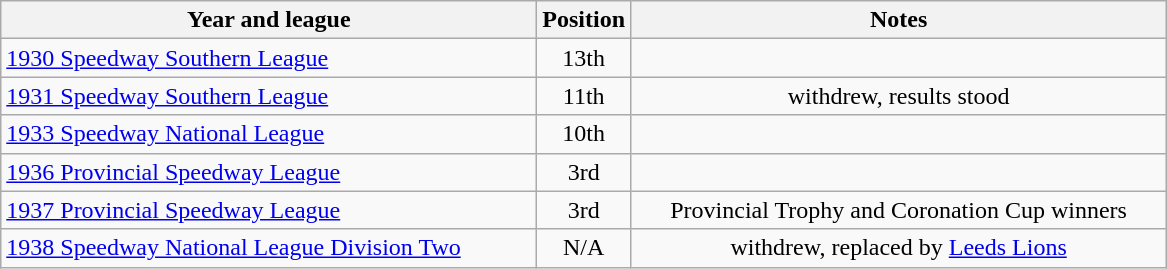<table class="wikitable">
<tr>
<th width=350>Year and league</th>
<th width=50>Position</th>
<th width=350>Notes</th>
</tr>
<tr align=center>
<td align="left"><a href='#'>1930 Speedway Southern League</a></td>
<td>13th</td>
<td></td>
</tr>
<tr align=center>
<td align="left"><a href='#'>1931 Speedway Southern League</a></td>
<td>11th</td>
<td>withdrew, results stood</td>
</tr>
<tr align=center>
<td align="left"><a href='#'>1933 Speedway National League</a></td>
<td>10th</td>
<td></td>
</tr>
<tr align=center>
<td align="left"><a href='#'>1936 Provincial Speedway League</a></td>
<td>3rd</td>
<td></td>
</tr>
<tr align=center>
<td align="left"><a href='#'>1937 Provincial Speedway League</a></td>
<td>3rd</td>
<td>Provincial Trophy and Coronation Cup winners</td>
</tr>
<tr align=center>
<td align="left"><a href='#'>1938 Speedway National League Division Two</a></td>
<td>N/A</td>
<td>withdrew, replaced by <a href='#'>Leeds Lions</a></td>
</tr>
</table>
